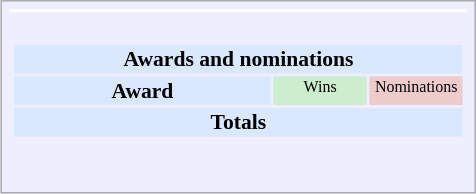<table class="infobox" style="width:22em; text-align:left; font-size:90%; vertical-align:middle; background:#eef;">
<tr style="background:white;">
<td colspan="2" style="text-align:center;"></td>
</tr>
<tr>
<td colspan="3"><br><table class="collapsible collapsed" style="width:100%;">
<tr>
<th colspan="3" style="background:#d9e8ff; text-align:center;">Awards and nominations</th>
</tr>
<tr style="background:#d9e8ff; text-align:center;">
<th style="vertical-align: middle;">Award</th>
<td style="background:#cec; font-size:8pt; width:60px;">Wins</td>
<td style="background:#ecc; font-size:8pt; width:60px;">Nominations</td>
</tr>
<tr style="background:#d9e8ff;">
<td colspan="3" style="text-align:center;"><strong>Totals</strong></td>
</tr>
<tr>
<td align=center><br></td>
<td></td>
<td></td>
</tr>
</table>
</td>
</tr>
<tr style="background-color#d9e8ff">
<td></td>
<td></td>
</tr>
<tr>
<td></td>
<td></td>
</tr>
</table>
